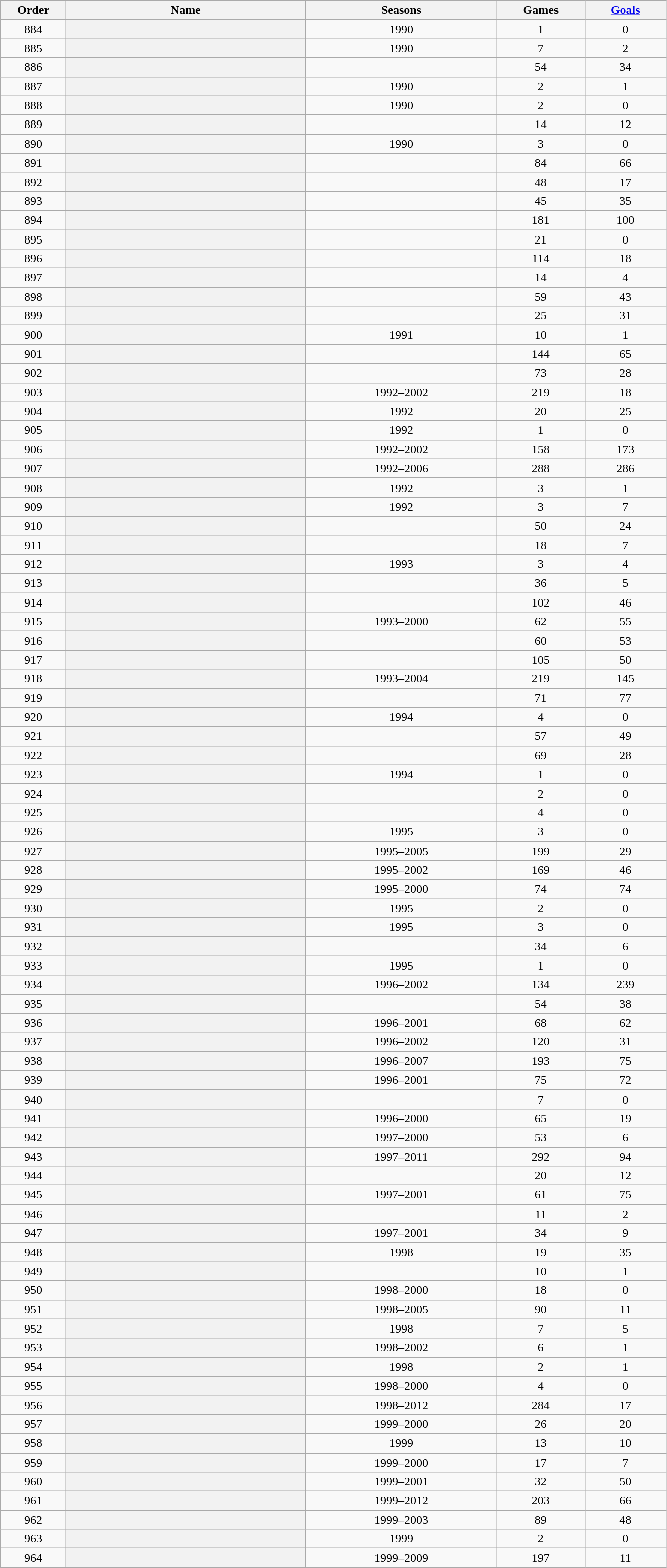<table class="wikitable plainrowheaders sortable"  style="text-align:center; width:70%;">
<tr>
<th scope="col" style="width:3%;">Order</th>
<th scope="col" style="width:15%;">Name</th>
<th scope="col" style="width:12%;">Seasons</th>
<th scope="col" style="width:5%;">Games</th>
<th scope="col" style="width:5%;"><a href='#'>Goals</a></th>
</tr>
<tr>
<td>884</td>
<th scope="row"></th>
<td>1990</td>
<td>1</td>
<td>0</td>
</tr>
<tr>
<td>885</td>
<th scope="row"></th>
<td>1990</td>
<td>7</td>
<td>2</td>
</tr>
<tr>
<td>886</td>
<th scope="row"></th>
<td></td>
<td>54</td>
<td>34</td>
</tr>
<tr>
<td>887</td>
<th scope="row"></th>
<td>1990</td>
<td>2</td>
<td>1</td>
</tr>
<tr>
<td>888</td>
<th scope="row"></th>
<td>1990</td>
<td>2</td>
<td>0</td>
</tr>
<tr>
<td>889</td>
<th scope="row"></th>
<td></td>
<td>14</td>
<td>12</td>
</tr>
<tr>
<td>890</td>
<th scope="row"></th>
<td>1990</td>
<td>3</td>
<td>0</td>
</tr>
<tr>
<td>891</td>
<th scope="row"></th>
<td></td>
<td>84</td>
<td>66</td>
</tr>
<tr>
<td>892</td>
<th scope="row"></th>
<td></td>
<td>48</td>
<td>17</td>
</tr>
<tr>
<td>893</td>
<th scope="row"></th>
<td></td>
<td>45</td>
<td>35</td>
</tr>
<tr>
<td>894</td>
<th scope="row"></th>
<td></td>
<td>181</td>
<td>100</td>
</tr>
<tr>
<td>895</td>
<th scope="row"></th>
<td></td>
<td>21</td>
<td>0</td>
</tr>
<tr>
<td>896</td>
<th scope="row"></th>
<td></td>
<td>114</td>
<td>18</td>
</tr>
<tr>
<td>897</td>
<th scope="row"></th>
<td></td>
<td>14</td>
<td>4</td>
</tr>
<tr>
<td>898</td>
<th scope="row"></th>
<td></td>
<td>59</td>
<td>43</td>
</tr>
<tr>
<td>899</td>
<th scope="row"></th>
<td></td>
<td>25</td>
<td>31</td>
</tr>
<tr>
<td>900</td>
<th scope="row"></th>
<td>1991</td>
<td>10</td>
<td>1</td>
</tr>
<tr>
<td>901</td>
<th scope="row"></th>
<td></td>
<td>144</td>
<td>65</td>
</tr>
<tr>
<td>902</td>
<th scope="row"></th>
<td></td>
<td>73</td>
<td>28</td>
</tr>
<tr>
<td>903</td>
<th scope="row"></th>
<td>1992–2002</td>
<td>219</td>
<td>18</td>
</tr>
<tr>
<td>904</td>
<th scope="row"></th>
<td>1992</td>
<td>20</td>
<td>25</td>
</tr>
<tr>
<td>905</td>
<th scope="row"></th>
<td>1992</td>
<td>1</td>
<td>0</td>
</tr>
<tr>
<td>906</td>
<th scope="row"></th>
<td>1992–2002</td>
<td>158</td>
<td>173</td>
</tr>
<tr>
<td>907</td>
<th scope="row"></th>
<td>1992–2006</td>
<td>288</td>
<td>286</td>
</tr>
<tr>
<td>908</td>
<th scope="row"></th>
<td>1992</td>
<td>3</td>
<td>1</td>
</tr>
<tr>
<td>909</td>
<th scope="row"></th>
<td>1992</td>
<td>3</td>
<td>7</td>
</tr>
<tr>
<td>910</td>
<th scope="row"></th>
<td></td>
<td>50</td>
<td>24</td>
</tr>
<tr>
<td>911</td>
<th scope="row"></th>
<td></td>
<td>18</td>
<td>7</td>
</tr>
<tr>
<td>912</td>
<th scope="row"></th>
<td>1993</td>
<td>3</td>
<td>4</td>
</tr>
<tr>
<td>913</td>
<th scope="row"></th>
<td></td>
<td>36</td>
<td>5</td>
</tr>
<tr>
<td>914</td>
<th scope="row"></th>
<td></td>
<td>102</td>
<td>46</td>
</tr>
<tr>
<td>915</td>
<th scope="row"></th>
<td>1993–2000</td>
<td>62</td>
<td>55</td>
</tr>
<tr>
<td>916</td>
<th scope="row"></th>
<td></td>
<td>60</td>
<td>53</td>
</tr>
<tr>
<td>917</td>
<th scope="row"></th>
<td></td>
<td>105</td>
<td>50</td>
</tr>
<tr>
<td>918</td>
<th scope="row"></th>
<td>1993–2004</td>
<td>219</td>
<td>145</td>
</tr>
<tr>
<td>919</td>
<th scope="row"></th>
<td></td>
<td>71</td>
<td>77</td>
</tr>
<tr>
<td>920</td>
<th scope="row"></th>
<td>1994</td>
<td>4</td>
<td>0</td>
</tr>
<tr>
<td>921</td>
<th scope="row"></th>
<td></td>
<td>57</td>
<td>49</td>
</tr>
<tr>
<td>922</td>
<th scope="row"></th>
<td></td>
<td>69</td>
<td>28</td>
</tr>
<tr>
<td>923</td>
<th scope="row"></th>
<td>1994</td>
<td>1</td>
<td>0</td>
</tr>
<tr>
<td>924</td>
<th scope="row"></th>
<td></td>
<td>2</td>
<td>0</td>
</tr>
<tr>
<td>925</td>
<th scope="row"></th>
<td></td>
<td>4</td>
<td>0</td>
</tr>
<tr>
<td>926</td>
<th scope="row"></th>
<td>1995</td>
<td>3</td>
<td>0</td>
</tr>
<tr>
<td>927</td>
<th scope="row"></th>
<td>1995–2005</td>
<td>199</td>
<td>29</td>
</tr>
<tr>
<td>928</td>
<th scope="row"></th>
<td>1995–2002</td>
<td>169</td>
<td>46</td>
</tr>
<tr>
<td>929</td>
<th scope="row"></th>
<td>1995–2000</td>
<td>74</td>
<td>74</td>
</tr>
<tr>
<td>930</td>
<th scope="row"></th>
<td>1995</td>
<td>2</td>
<td>0</td>
</tr>
<tr>
<td>931</td>
<th scope="row"></th>
<td>1995</td>
<td>3</td>
<td>0</td>
</tr>
<tr>
<td>932</td>
<th scope="row"></th>
<td></td>
<td>34</td>
<td>6</td>
</tr>
<tr>
<td>933</td>
<th scope="row"></th>
<td>1995</td>
<td>1</td>
<td>0</td>
</tr>
<tr>
<td>934</td>
<th scope="row"></th>
<td>1996–2002</td>
<td>134</td>
<td>239</td>
</tr>
<tr>
<td>935</td>
<th scope="row"></th>
<td></td>
<td>54</td>
<td>38</td>
</tr>
<tr>
<td>936</td>
<th scope="row"></th>
<td>1996–2001</td>
<td>68</td>
<td>62</td>
</tr>
<tr>
<td>937</td>
<th scope="row"></th>
<td>1996–2002</td>
<td>120</td>
<td>31</td>
</tr>
<tr>
<td>938</td>
<th scope="row"></th>
<td>1996–2007</td>
<td>193</td>
<td>75</td>
</tr>
<tr>
<td>939</td>
<th scope="row"></th>
<td>1996–2001</td>
<td>75</td>
<td>72</td>
</tr>
<tr>
<td>940</td>
<th scope="row"></th>
<td></td>
<td>7</td>
<td>0</td>
</tr>
<tr>
<td>941</td>
<th scope="row"></th>
<td>1996–2000</td>
<td>65</td>
<td>19</td>
</tr>
<tr>
<td>942</td>
<th scope="row"></th>
<td>1997–2000</td>
<td>53</td>
<td>6</td>
</tr>
<tr>
<td>943</td>
<th scope="row"></th>
<td>1997–2011</td>
<td>292</td>
<td>94</td>
</tr>
<tr>
<td>944</td>
<th scope="row"></th>
<td></td>
<td>20</td>
<td>12</td>
</tr>
<tr>
<td>945</td>
<th scope="row"></th>
<td>1997–2001</td>
<td>61</td>
<td>75</td>
</tr>
<tr>
<td>946</td>
<th scope="row"></th>
<td></td>
<td>11</td>
<td>2</td>
</tr>
<tr>
<td>947</td>
<th scope="row"></th>
<td>1997–2001</td>
<td>34</td>
<td>9</td>
</tr>
<tr>
<td>948</td>
<th scope="row"></th>
<td>1998</td>
<td>19</td>
<td>35</td>
</tr>
<tr>
<td>949</td>
<th scope="row"></th>
<td></td>
<td>10</td>
<td>1</td>
</tr>
<tr>
<td>950</td>
<th scope="row"></th>
<td>1998–2000</td>
<td>18</td>
<td>0</td>
</tr>
<tr>
<td>951</td>
<th scope="row"></th>
<td>1998–2005</td>
<td>90</td>
<td>11</td>
</tr>
<tr>
<td>952</td>
<th scope="row"></th>
<td>1998</td>
<td>7</td>
<td>5</td>
</tr>
<tr>
<td>953</td>
<th scope="row"></th>
<td>1998–2002</td>
<td>6</td>
<td>1</td>
</tr>
<tr>
<td>954</td>
<th scope="row"></th>
<td>1998</td>
<td>2</td>
<td>1</td>
</tr>
<tr>
<td>955</td>
<th scope="row"></th>
<td>1998–2000</td>
<td>4</td>
<td>0</td>
</tr>
<tr>
<td>956</td>
<th scope="row"></th>
<td>1998–2012</td>
<td>284</td>
<td>17</td>
</tr>
<tr>
<td>957</td>
<th scope="row"></th>
<td>1999–2000</td>
<td>26</td>
<td>20</td>
</tr>
<tr>
<td>958</td>
<th scope="row"></th>
<td>1999</td>
<td>13</td>
<td>10</td>
</tr>
<tr>
<td>959</td>
<th scope="row"></th>
<td>1999–2000</td>
<td>17</td>
<td>7</td>
</tr>
<tr>
<td>960</td>
<th scope="row"></th>
<td>1999–2001</td>
<td>32</td>
<td>50</td>
</tr>
<tr>
<td>961</td>
<th scope="row"></th>
<td>1999–2012</td>
<td>203</td>
<td>66</td>
</tr>
<tr>
<td>962</td>
<th scope="row"></th>
<td>1999–2003</td>
<td>89</td>
<td>48</td>
</tr>
<tr>
<td>963</td>
<th scope="row"></th>
<td>1999</td>
<td>2</td>
<td>0</td>
</tr>
<tr>
<td>964</td>
<th scope="row"></th>
<td>1999–2009</td>
<td>197</td>
<td>11</td>
</tr>
</table>
